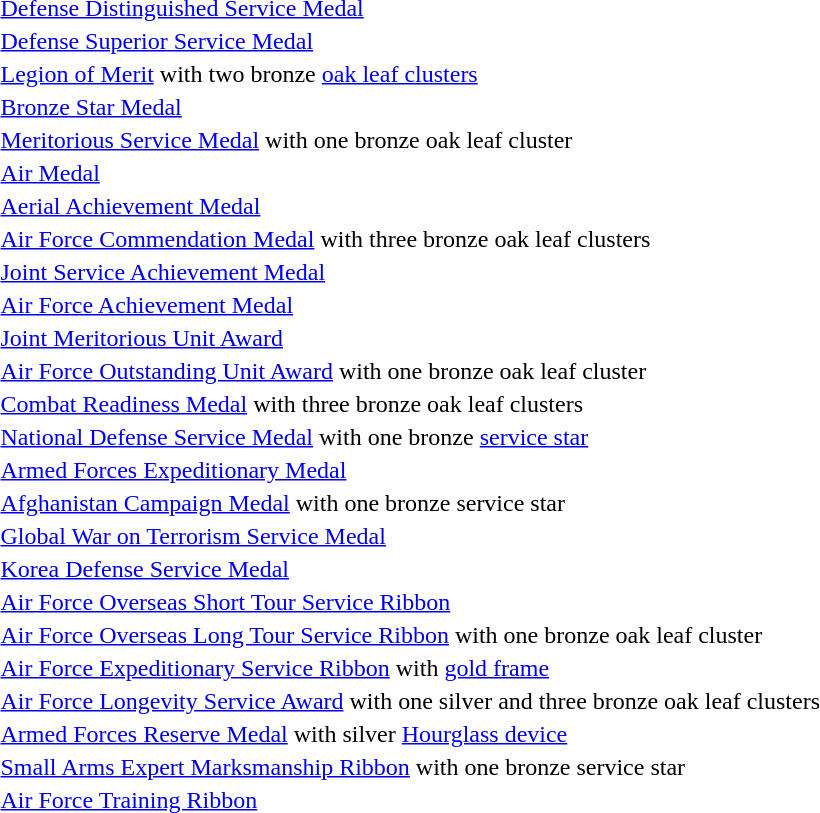<table>
<tr>
<td></td>
<td><a href='#'>Defense Distinguished Service Medal</a></td>
</tr>
<tr>
<td></td>
<td><a href='#'>Defense Superior Service Medal</a></td>
</tr>
<tr>
<td><span></span><span></span></td>
<td><a href='#'>Legion of Merit</a> with two bronze <a href='#'>oak leaf clusters</a></td>
</tr>
<tr>
<td></td>
<td><a href='#'>Bronze Star Medal</a></td>
</tr>
<tr>
<td></td>
<td><a href='#'>Meritorious Service Medal</a> with one bronze oak leaf cluster</td>
</tr>
<tr>
<td></td>
<td><a href='#'>Air Medal</a></td>
</tr>
<tr>
<td></td>
<td><a href='#'>Aerial Achievement Medal</a></td>
</tr>
<tr>
<td><span></span><span></span><span></span></td>
<td><a href='#'>Air Force Commendation Medal</a> with three bronze oak leaf clusters</td>
</tr>
<tr>
<td></td>
<td><a href='#'>Joint Service Achievement Medal</a></td>
</tr>
<tr>
<td></td>
<td><a href='#'>Air Force Achievement Medal</a></td>
</tr>
<tr>
<td></td>
<td><a href='#'>Joint Meritorious Unit Award</a></td>
</tr>
<tr>
<td></td>
<td><a href='#'>Air Force Outstanding Unit Award</a> with one bronze oak leaf cluster</td>
</tr>
<tr>
<td><span></span><span></span><span></span></td>
<td><a href='#'>Combat Readiness Medal</a> with three bronze oak leaf clusters</td>
</tr>
<tr>
<td></td>
<td><a href='#'>National Defense Service Medal</a> with one bronze <a href='#'>service star</a></td>
</tr>
<tr>
<td></td>
<td><a href='#'>Armed Forces Expeditionary Medal</a></td>
</tr>
<tr>
<td></td>
<td><a href='#'>Afghanistan Campaign Medal</a> with one bronze service star</td>
</tr>
<tr>
<td></td>
<td><a href='#'>Global War on Terrorism Service Medal</a></td>
</tr>
<tr>
<td></td>
<td><a href='#'>Korea Defense Service Medal</a></td>
</tr>
<tr>
<td></td>
<td><a href='#'>Air Force Overseas Short Tour Service Ribbon</a></td>
</tr>
<tr>
<td></td>
<td><a href='#'>Air Force Overseas Long Tour Service Ribbon</a> with one bronze oak leaf cluster</td>
</tr>
<tr>
<td></td>
<td><a href='#'>Air Force Expeditionary Service Ribbon</a> with <a href='#'>gold frame</a></td>
</tr>
<tr>
<td><span></span><span></span><span></span><span></span></td>
<td><a href='#'>Air Force Longevity Service Award</a> with one silver and three bronze oak leaf clusters</td>
</tr>
<tr>
<td><span></span></td>
<td><a href='#'>Armed Forces Reserve Medal</a> with silver <a href='#'>Hourglass device</a></td>
</tr>
<tr>
<td></td>
<td><a href='#'>Small Arms Expert Marksmanship Ribbon</a> with one bronze service star</td>
</tr>
<tr>
<td></td>
<td><a href='#'>Air Force Training Ribbon</a></td>
</tr>
</table>
